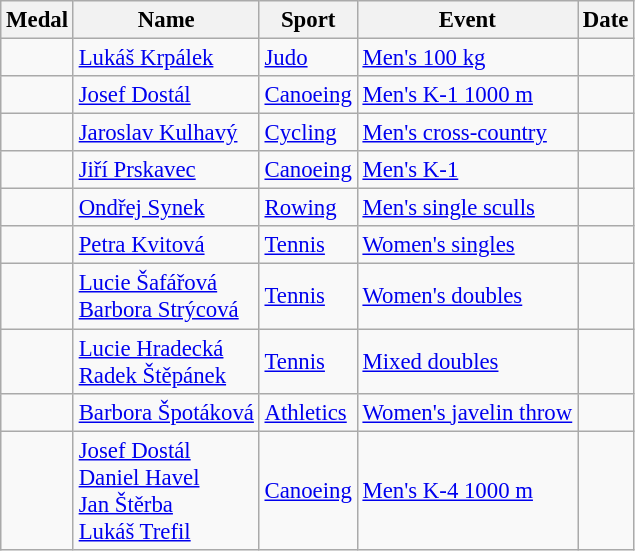<table class="wikitable sortable"  style="font-size:95%">
<tr>
<th>Medal</th>
<th>Name</th>
<th>Sport</th>
<th>Event</th>
<th>Date</th>
</tr>
<tr>
<td></td>
<td><a href='#'>Lukáš Krpálek</a></td>
<td><a href='#'>Judo</a></td>
<td><a href='#'>Men's 100 kg</a></td>
<td></td>
</tr>
<tr>
<td></td>
<td><a href='#'>Josef Dostál</a></td>
<td><a href='#'>Canoeing</a></td>
<td><a href='#'>Men's K-1 1000 m</a></td>
<td></td>
</tr>
<tr>
<td></td>
<td><a href='#'>Jaroslav Kulhavý</a></td>
<td><a href='#'>Cycling</a></td>
<td><a href='#'>Men's cross-country</a></td>
<td></td>
</tr>
<tr>
<td></td>
<td><a href='#'>Jiří Prskavec</a></td>
<td><a href='#'>Canoeing</a></td>
<td><a href='#'>Men's K-1</a></td>
<td></td>
</tr>
<tr>
<td></td>
<td><a href='#'>Ondřej Synek</a></td>
<td><a href='#'>Rowing</a></td>
<td><a href='#'>Men's single sculls</a></td>
<td></td>
</tr>
<tr>
<td></td>
<td><a href='#'>Petra Kvitová</a></td>
<td><a href='#'>Tennis</a></td>
<td><a href='#'>Women's singles</a></td>
<td></td>
</tr>
<tr>
<td></td>
<td><a href='#'>Lucie Šafářová</a><br><a href='#'>Barbora Strýcová</a></td>
<td><a href='#'>Tennis</a></td>
<td><a href='#'>Women's doubles</a></td>
<td></td>
</tr>
<tr>
<td></td>
<td><a href='#'>Lucie Hradecká</a><br><a href='#'>Radek Štěpánek</a></td>
<td><a href='#'>Tennis</a></td>
<td><a href='#'>Mixed doubles</a></td>
<td></td>
</tr>
<tr>
<td></td>
<td><a href='#'>Barbora Špotáková</a></td>
<td><a href='#'>Athletics</a></td>
<td><a href='#'>Women's javelin throw</a></td>
<td></td>
</tr>
<tr>
<td></td>
<td><a href='#'>Josef Dostál</a><br><a href='#'>Daniel Havel</a><br><a href='#'>Jan Štěrba</a><br><a href='#'>Lukáš Trefil</a></td>
<td><a href='#'>Canoeing</a></td>
<td><a href='#'>Men's K-4 1000 m</a></td>
<td></td>
</tr>
</table>
